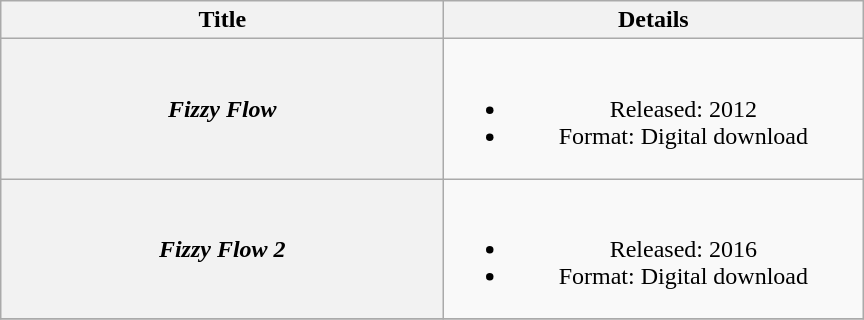<table class="wikitable" style="text-align:center;">
<tr>
<th scope="col" style="width:18em;">Title</th>
<th scope="col" style="width:17em;">Details</th>
</tr>
<tr>
<th scope="row"><strong><em>Fizzy Flow</em></strong></th>
<td><br><ul><li>Released: 2012</li><li>Format: Digital download</li></ul></td>
</tr>
<tr>
<th scope="row"><strong><em>Fizzy Flow 2</em></strong></th>
<td><br><ul><li>Released: 2016</li><li>Format: Digital download</li></ul></td>
</tr>
<tr>
</tr>
</table>
